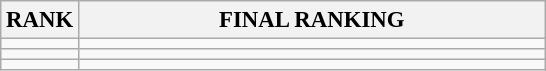<table class="wikitable" style="font-size:95%;">
<tr>
<th>RANK</th>
<th align="left" style="width: 20em">FINAL RANKING</th>
</tr>
<tr>
<td align="center"></td>
<td></td>
</tr>
<tr>
<td align="center"></td>
<td></td>
</tr>
<tr>
<td align="center"></td>
<td></td>
</tr>
</table>
